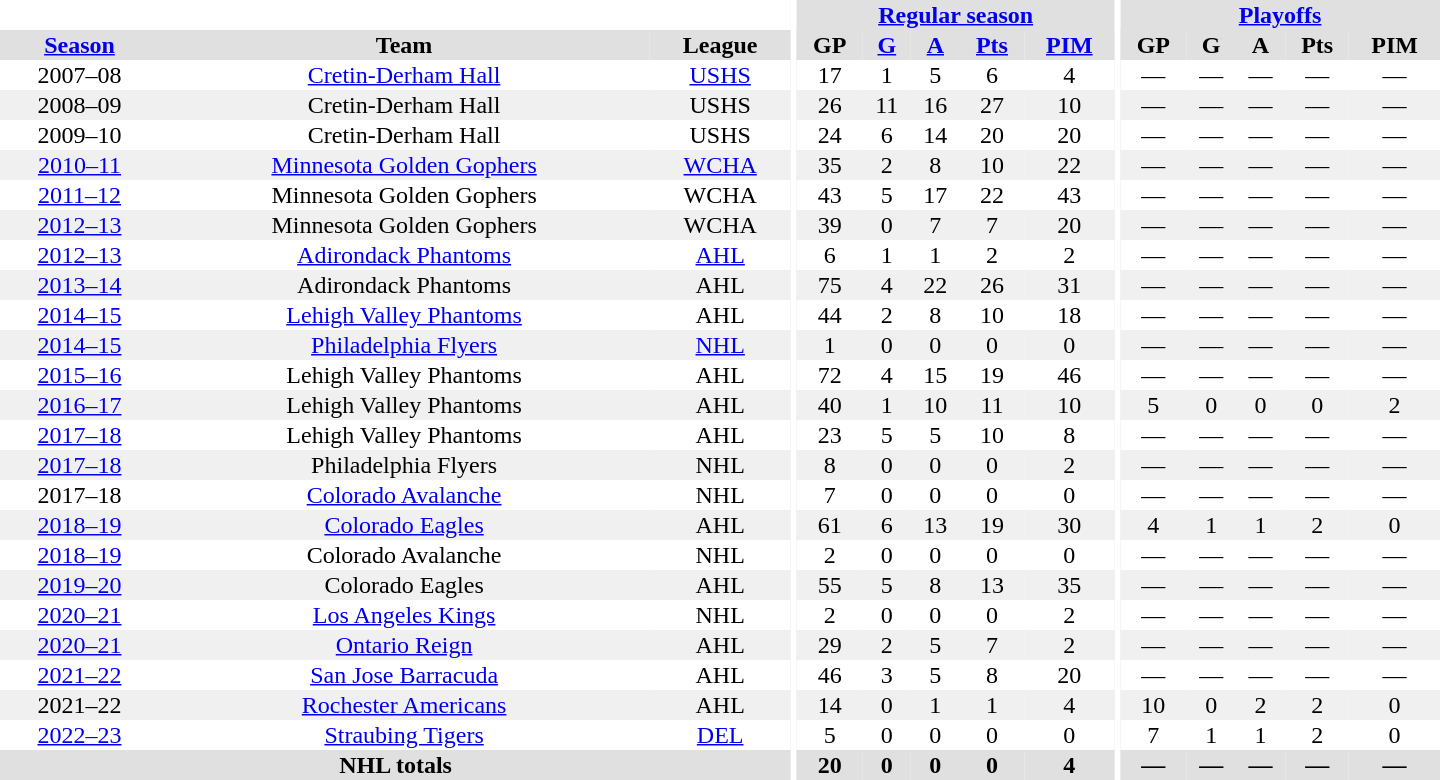<table border="0" cellpadding="1" cellspacing="0" style="text-align:center; width:60em">
<tr bgcolor="#e0e0e0">
<th colspan="3" bgcolor="#ffffff"></th>
<th rowspan="99" bgcolor="#ffffff"></th>
<th colspan="5"><a href='#'>Regular season</a></th>
<th rowspan="99" bgcolor="#ffffff"></th>
<th colspan="5"><a href='#'>Playoffs</a></th>
</tr>
<tr bgcolor="#e0e0e0">
<th><a href='#'>Season</a></th>
<th>Team</th>
<th>League</th>
<th>GP</th>
<th><a href='#'>G</a></th>
<th><a href='#'>A</a></th>
<th><a href='#'>Pts</a></th>
<th><a href='#'>PIM</a></th>
<th>GP</th>
<th>G</th>
<th>A</th>
<th>Pts</th>
<th>PIM</th>
</tr>
<tr>
<td>2007–08</td>
<td><a href='#'>Cretin-Derham Hall</a></td>
<td><a href='#'>USHS</a></td>
<td>17</td>
<td>1</td>
<td>5</td>
<td>6</td>
<td>4</td>
<td>—</td>
<td>—</td>
<td>—</td>
<td>—</td>
<td>—</td>
</tr>
<tr bgcolor="#f0f0f0">
<td>2008–09</td>
<td>Cretin-Derham Hall</td>
<td>USHS</td>
<td>26</td>
<td>11</td>
<td>16</td>
<td>27</td>
<td>10</td>
<td>—</td>
<td>—</td>
<td>—</td>
<td>—</td>
<td>—</td>
</tr>
<tr>
<td>2009–10</td>
<td>Cretin-Derham Hall</td>
<td>USHS</td>
<td>24</td>
<td>6</td>
<td>14</td>
<td>20</td>
<td>20</td>
<td>—</td>
<td>—</td>
<td>—</td>
<td>—</td>
<td>—</td>
</tr>
<tr bgcolor="#f0f0f0">
<td><a href='#'>2010–11</a></td>
<td><a href='#'>Minnesota Golden Gophers</a></td>
<td><a href='#'>WCHA</a></td>
<td>35</td>
<td>2</td>
<td>8</td>
<td>10</td>
<td>22</td>
<td>—</td>
<td>—</td>
<td>—</td>
<td>—</td>
<td>—</td>
</tr>
<tr>
<td><a href='#'>2011–12</a></td>
<td>Minnesota Golden Gophers</td>
<td>WCHA</td>
<td>43</td>
<td>5</td>
<td>17</td>
<td>22</td>
<td>43</td>
<td>—</td>
<td>—</td>
<td>—</td>
<td>—</td>
<td>—</td>
</tr>
<tr bgcolor="#f0f0f0">
<td><a href='#'>2012–13</a></td>
<td>Minnesota Golden Gophers</td>
<td>WCHA</td>
<td>39</td>
<td>0</td>
<td>7</td>
<td>7</td>
<td>20</td>
<td>—</td>
<td>—</td>
<td>—</td>
<td>—</td>
<td>—</td>
</tr>
<tr>
<td><a href='#'>2012–13</a></td>
<td><a href='#'>Adirondack Phantoms</a></td>
<td><a href='#'>AHL</a></td>
<td>6</td>
<td>1</td>
<td>1</td>
<td>2</td>
<td>2</td>
<td>—</td>
<td>—</td>
<td>—</td>
<td>—</td>
<td>—</td>
</tr>
<tr bgcolor="#f0f0f0">
<td><a href='#'>2013–14</a></td>
<td>Adirondack Phantoms</td>
<td>AHL</td>
<td>75</td>
<td>4</td>
<td>22</td>
<td>26</td>
<td>31</td>
<td>—</td>
<td>—</td>
<td>—</td>
<td>—</td>
<td>—</td>
</tr>
<tr>
<td><a href='#'>2014–15</a></td>
<td><a href='#'>Lehigh Valley Phantoms</a></td>
<td>AHL</td>
<td>44</td>
<td>2</td>
<td>8</td>
<td>10</td>
<td>18</td>
<td>—</td>
<td>—</td>
<td>—</td>
<td>—</td>
<td>—</td>
</tr>
<tr bgcolor="#f0f0f0">
<td><a href='#'>2014–15</a></td>
<td><a href='#'>Philadelphia Flyers</a></td>
<td><a href='#'>NHL</a></td>
<td>1</td>
<td>0</td>
<td>0</td>
<td>0</td>
<td>0</td>
<td>—</td>
<td>—</td>
<td>—</td>
<td>—</td>
<td>—</td>
</tr>
<tr>
<td><a href='#'>2015–16</a></td>
<td>Lehigh Valley Phantoms</td>
<td>AHL</td>
<td>72</td>
<td>4</td>
<td>15</td>
<td>19</td>
<td>46</td>
<td>—</td>
<td>—</td>
<td>—</td>
<td>—</td>
<td>—</td>
</tr>
<tr bgcolor="#f0f0f0">
<td><a href='#'>2016–17</a></td>
<td>Lehigh Valley Phantoms</td>
<td>AHL</td>
<td>40</td>
<td>1</td>
<td>10</td>
<td>11</td>
<td>10</td>
<td>5</td>
<td>0</td>
<td>0</td>
<td>0</td>
<td>2</td>
</tr>
<tr>
<td><a href='#'>2017–18</a></td>
<td>Lehigh Valley Phantoms</td>
<td>AHL</td>
<td>23</td>
<td>5</td>
<td>5</td>
<td>10</td>
<td>8</td>
<td>—</td>
<td>—</td>
<td>—</td>
<td>—</td>
<td>—</td>
</tr>
<tr bgcolor="#f0f0f0">
<td><a href='#'>2017–18</a></td>
<td>Philadelphia Flyers</td>
<td>NHL</td>
<td>8</td>
<td>0</td>
<td>0</td>
<td>0</td>
<td>2</td>
<td>—</td>
<td>—</td>
<td>—</td>
<td>—</td>
<td>—</td>
</tr>
<tr>
<td>2017–18</td>
<td><a href='#'>Colorado Avalanche</a></td>
<td>NHL</td>
<td>7</td>
<td>0</td>
<td>0</td>
<td>0</td>
<td>0</td>
<td>—</td>
<td>—</td>
<td>—</td>
<td>—</td>
<td>—</td>
</tr>
<tr bgcolor="#f0f0f0">
<td><a href='#'>2018–19</a></td>
<td><a href='#'>Colorado Eagles</a></td>
<td>AHL</td>
<td>61</td>
<td>6</td>
<td>13</td>
<td>19</td>
<td>30</td>
<td>4</td>
<td>1</td>
<td>1</td>
<td>2</td>
<td>0</td>
</tr>
<tr>
<td><a href='#'>2018–19</a></td>
<td>Colorado Avalanche</td>
<td>NHL</td>
<td>2</td>
<td>0</td>
<td>0</td>
<td>0</td>
<td>0</td>
<td>—</td>
<td>—</td>
<td>—</td>
<td>—</td>
<td>—</td>
</tr>
<tr bgcolor="#f0f0f0">
<td><a href='#'>2019–20</a></td>
<td>Colorado Eagles</td>
<td>AHL</td>
<td>55</td>
<td>5</td>
<td>8</td>
<td>13</td>
<td>35</td>
<td>—</td>
<td>—</td>
<td>—</td>
<td>—</td>
<td>—</td>
</tr>
<tr>
<td><a href='#'>2020–21</a></td>
<td><a href='#'>Los Angeles Kings</a></td>
<td>NHL</td>
<td>2</td>
<td>0</td>
<td>0</td>
<td>0</td>
<td>2</td>
<td>—</td>
<td>—</td>
<td>—</td>
<td>—</td>
<td>—</td>
</tr>
<tr bgcolor="#f0f0f0">
<td><a href='#'>2020–21</a></td>
<td><a href='#'>Ontario Reign</a></td>
<td>AHL</td>
<td>29</td>
<td>2</td>
<td>5</td>
<td>7</td>
<td>2</td>
<td>—</td>
<td>—</td>
<td>—</td>
<td>—</td>
<td>—</td>
</tr>
<tr>
<td><a href='#'>2021–22</a></td>
<td><a href='#'>San Jose Barracuda</a></td>
<td>AHL</td>
<td>46</td>
<td>3</td>
<td>5</td>
<td>8</td>
<td>20</td>
<td>—</td>
<td>—</td>
<td>—</td>
<td>—</td>
<td>—</td>
</tr>
<tr bgcolor="#f0f0f0">
<td>2021–22</td>
<td><a href='#'>Rochester Americans</a></td>
<td>AHL</td>
<td>14</td>
<td>0</td>
<td>1</td>
<td>1</td>
<td>4</td>
<td>10</td>
<td>0</td>
<td>2</td>
<td>2</td>
<td>0</td>
</tr>
<tr>
<td><a href='#'>2022–23</a></td>
<td><a href='#'>Straubing Tigers</a></td>
<td><a href='#'>DEL</a></td>
<td>5</td>
<td>0</td>
<td>0</td>
<td>0</td>
<td>0</td>
<td>7</td>
<td>1</td>
<td>1</td>
<td>2</td>
<td>0</td>
</tr>
<tr bgcolor="#e0e0e0">
<th colspan="3">NHL totals</th>
<th>20</th>
<th>0</th>
<th>0</th>
<th>0</th>
<th>4</th>
<th>—</th>
<th>—</th>
<th>—</th>
<th>—</th>
<th>—</th>
</tr>
</table>
